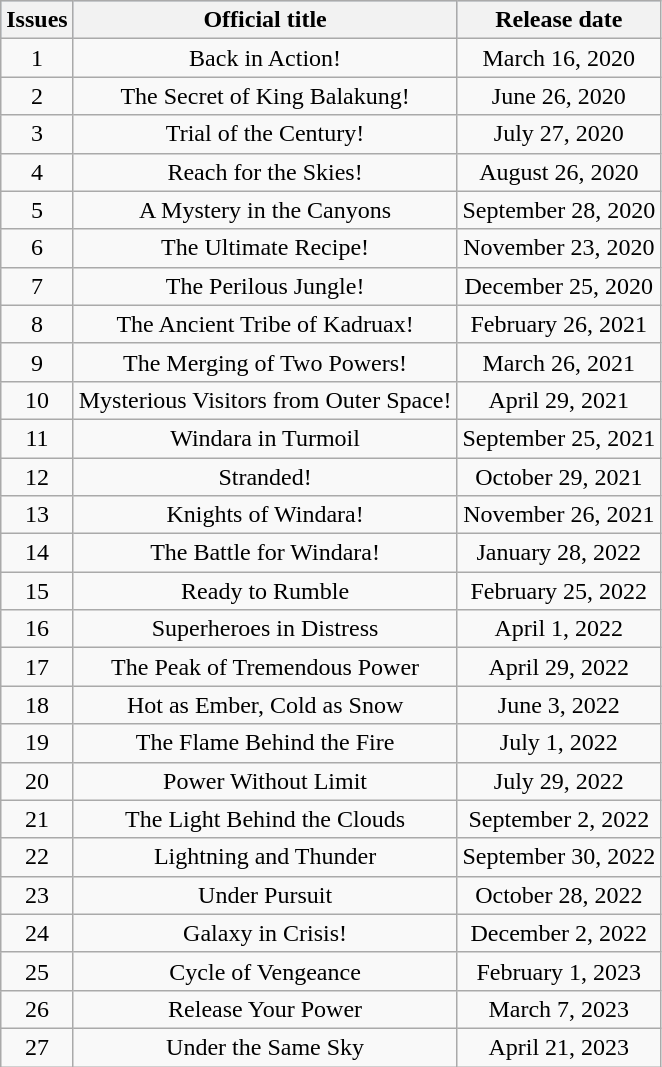<table class="wikitable" style="margin:1em 0; text-align:center;">
<tr style="background:#b0c4de;">
<th>Issues</th>
<th>Official title</th>
<th>Release date</th>
</tr>
<tr>
<td>1</td>
<td>Back in Action!</td>
<td>March 16, 2020</td>
</tr>
<tr>
<td>2</td>
<td>The Secret of King Balakung!</td>
<td>June 26, 2020</td>
</tr>
<tr>
<td>3</td>
<td>Trial of the Century!</td>
<td>July 27, 2020</td>
</tr>
<tr>
<td>4</td>
<td>Reach for the Skies!</td>
<td>August 26, 2020</td>
</tr>
<tr>
<td>5</td>
<td>A Mystery in the Canyons</td>
<td>September 28, 2020</td>
</tr>
<tr>
<td>6</td>
<td>The Ultimate Recipe!</td>
<td>November 23, 2020</td>
</tr>
<tr>
<td>7</td>
<td>The Perilous Jungle!</td>
<td>December 25, 2020</td>
</tr>
<tr>
<td>8</td>
<td>The Ancient Tribe of Kadruax!</td>
<td>February 26, 2021</td>
</tr>
<tr>
<td>9</td>
<td>The Merging of Two Powers!</td>
<td>March 26, 2021</td>
</tr>
<tr>
<td>10</td>
<td>Mysterious Visitors from Outer Space!</td>
<td>April 29, 2021</td>
</tr>
<tr>
<td>11</td>
<td>Windara in Turmoil</td>
<td>September 25, 2021</td>
</tr>
<tr>
<td>12</td>
<td>Stranded!</td>
<td>October 29, 2021</td>
</tr>
<tr>
<td>13</td>
<td>Knights of Windara!</td>
<td>November 26, 2021</td>
</tr>
<tr>
<td>14</td>
<td>The Battle for Windara!</td>
<td>January 28, 2022</td>
</tr>
<tr>
<td>15</td>
<td>Ready to Rumble</td>
<td>February 25, 2022</td>
</tr>
<tr>
<td>16</td>
<td>Superheroes in Distress</td>
<td>April 1, 2022</td>
</tr>
<tr>
<td>17</td>
<td>The Peak of Tremendous Power</td>
<td>April 29, 2022</td>
</tr>
<tr>
<td>18</td>
<td>Hot as Ember, Cold as Snow</td>
<td>June 3, 2022</td>
</tr>
<tr>
<td>19</td>
<td>The Flame Behind the Fire</td>
<td>July 1, 2022</td>
</tr>
<tr>
<td>20</td>
<td>Power Without Limit</td>
<td>July 29, 2022</td>
</tr>
<tr>
<td>21</td>
<td>The Light Behind the Clouds</td>
<td>September 2, 2022</td>
</tr>
<tr>
<td>22</td>
<td>Lightning and Thunder</td>
<td>September 30, 2022</td>
</tr>
<tr>
<td>23</td>
<td>Under Pursuit</td>
<td>October 28, 2022</td>
</tr>
<tr>
<td>24</td>
<td>Galaxy in Crisis!</td>
<td>December 2, 2022</td>
</tr>
<tr>
<td>25</td>
<td>Cycle of Vengeance</td>
<td>February 1, 2023</td>
</tr>
<tr>
<td>26</td>
<td>Release Your Power</td>
<td>March 7, 2023</td>
</tr>
<tr>
<td>27</td>
<td>Under the Same Sky</td>
<td>April 21, 2023</td>
</tr>
</table>
